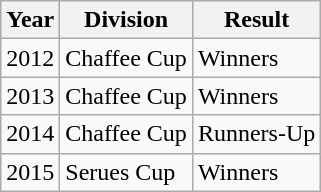<table class="wikitable">
<tr>
<th>Year</th>
<th>Division</th>
<th>Result</th>
</tr>
<tr>
<td>2012</td>
<td>Chaffee Cup</td>
<td>Winners</td>
</tr>
<tr>
<td>2013</td>
<td>Chaffee Cup</td>
<td>Winners</td>
</tr>
<tr>
<td>2014</td>
<td>Chaffee Cup</td>
<td>Runners-Up</td>
</tr>
<tr>
<td>2015</td>
<td>Serues Cup</td>
<td>Winners</td>
</tr>
</table>
